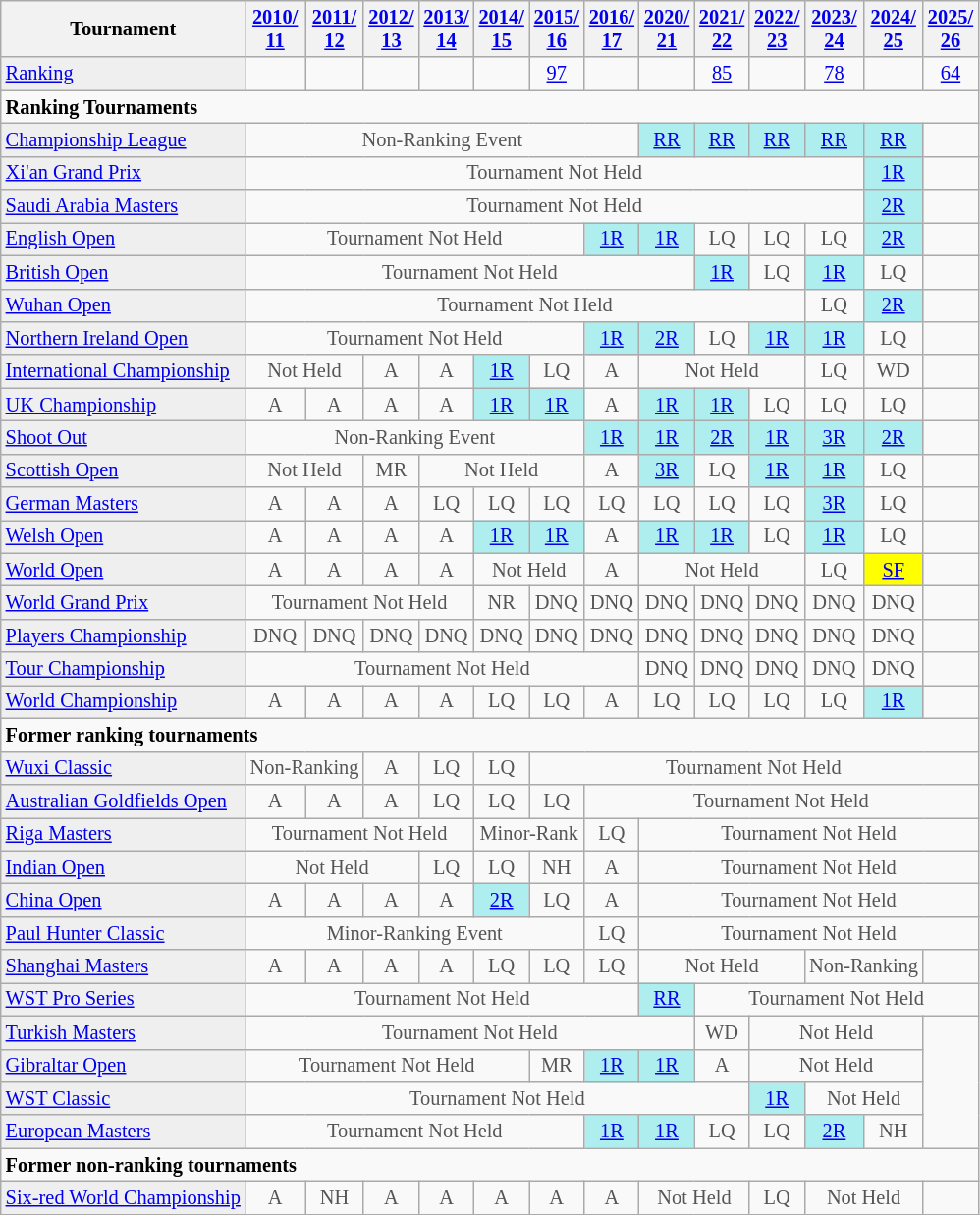<table class="wikitable"  style="font-size:85%;">
<tr>
<th>Tournament</th>
<th><a href='#'>2010/<br>11</a></th>
<th><a href='#'>2011/<br>12</a></th>
<th><a href='#'>2012/<br>13</a></th>
<th><a href='#'>2013/<br>14</a></th>
<th><a href='#'>2014/<br>15</a></th>
<th><a href='#'>2015/<br>16</a></th>
<th><a href='#'>2016/<br>17</a></th>
<th><a href='#'>2020/<br>21</a></th>
<th><a href='#'>2021/<br>22</a></th>
<th><a href='#'>2022/<br>23</a></th>
<th><a href='#'>2023/<br>24</a></th>
<th><a href='#'>2024/<br>25</a></th>
<th><a href='#'>2025/<br>26</a></th>
</tr>
<tr>
<td style="background:#EFEFEF;"><a href='#'>Ranking</a></td>
<td align="center"></td>
<td align="center"></td>
<td align="center"></td>
<td align="center"></td>
<td align="center"></td>
<td align="center"><a href='#'>97</a></td>
<td align="center"></td>
<td align="center"></td>
<td align="center"><a href='#'>85</a></td>
<td style="text-align:center;"></td>
<td align="center"><a href='#'>78</a></td>
<td align="center"></td>
<td align="center"><a href='#'>64</a></td>
</tr>
<tr>
<td colspan="21"><strong>Ranking Tournaments</strong></td>
</tr>
<tr>
<td style="background:#EFEFEF;"><a href='#'>Championship League</a></td>
<td align="center" colspan="7" style="color:#555555;">Non-Ranking Event</td>
<td align="center" style="background:#afeeee;"><a href='#'>RR</a></td>
<td align="center" style="background:#afeeee;"><a href='#'>RR</a></td>
<td align="center" style="background:#afeeee;"><a href='#'>RR</a></td>
<td align="center" style="background:#afeeee;"><a href='#'>RR</a></td>
<td align="center" style="background:#afeeee;"><a href='#'>RR</a></td>
<td></td>
</tr>
<tr>
<td style="background:#EFEFEF;"><a href='#'>Xi'an Grand Prix</a></td>
<td align="center" colspan="11" style="color:#555555;">Tournament Not Held</td>
<td align="center" style="background:#afeeee;"><a href='#'>1R</a></td>
<td></td>
</tr>
<tr>
<td style="background:#EFEFEF;"><a href='#'>Saudi Arabia Masters</a></td>
<td align="center" colspan="11" style="color:#555555;">Tournament Not Held</td>
<td align="center" style="background:#afeeee;"><a href='#'>2R</a></td>
<td></td>
</tr>
<tr>
<td style="background:#EFEFEF;"><a href='#'>English Open</a></td>
<td align="center" colspan="6" style="color:#555555;">Tournament Not Held</td>
<td align="center" style="background:#afeeee;"><a href='#'>1R</a></td>
<td align="center" style="background:#afeeee;"><a href='#'>1R</a></td>
<td align="center" style="color:#555555;">LQ</td>
<td align="center" style="color:#555555;">LQ</td>
<td align="center" style="color:#555555;">LQ</td>
<td align="center" style="background:#afeeee;"><a href='#'>2R</a></td>
<td></td>
</tr>
<tr>
<td style="background:#EFEFEF;"><a href='#'>British Open</a></td>
<td align="center" colspan="8" style="color:#555555;">Tournament Not Held</td>
<td align="center" style="background:#afeeee;"><a href='#'>1R</a></td>
<td align="center" style="color:#555555;">LQ</td>
<td align="center" style="background:#afeeee;"><a href='#'>1R</a></td>
<td align="center" style="color:#555555;">LQ</td>
<td></td>
</tr>
<tr>
<td style="background:#EFEFEF;"><a href='#'>Wuhan Open</a></td>
<td align="center" colspan="10" style="color:#555555;">Tournament Not Held</td>
<td align="center" style="color:#555555;">LQ</td>
<td align="center" style="background:#afeeee;"><a href='#'>2R</a></td>
<td></td>
</tr>
<tr>
<td style="background:#EFEFEF;"><a href='#'>Northern Ireland Open</a></td>
<td align="center" colspan="6" style="color:#555555;">Tournament Not Held</td>
<td align="center" style="background:#afeeee;"><a href='#'>1R</a></td>
<td align="center" style="background:#afeeee;"><a href='#'>2R</a></td>
<td align="center" style="color:#555555;">LQ</td>
<td align="center" style="background:#afeeee;"><a href='#'>1R</a></td>
<td align="center" style="background:#afeeee;"><a href='#'>1R</a></td>
<td align="center" style="color:#555555;">LQ</td>
<td></td>
</tr>
<tr>
<td style="background:#EFEFEF;"><a href='#'>International Championship</a></td>
<td align="center" colspan="2" style="color:#555555;">Not Held</td>
<td align="center" style="color:#555555;">A</td>
<td align="center" style="color:#555555;">A</td>
<td align="center" style="background:#afeeee;"><a href='#'>1R</a></td>
<td align="center" style="color:#555555;">LQ</td>
<td align="center" style="color:#555555;">A</td>
<td align="center" colspan="3" style="color:#555555;">Not Held</td>
<td align="center" style="color:#555555;">LQ</td>
<td align="center" style="color:#555555;">WD</td>
<td></td>
</tr>
<tr>
<td style="background:#EFEFEF;"><a href='#'>UK Championship</a></td>
<td align="center" style="color:#555555;">A</td>
<td align="center" style="color:#555555;">A</td>
<td align="center" style="color:#555555;">A</td>
<td align="center" style="color:#555555;">A</td>
<td align="center" style="background:#afeeee;"><a href='#'>1R</a></td>
<td align="center" style="background:#afeeee;"><a href='#'>1R</a></td>
<td align="center" style="color:#555555;">A</td>
<td align="center" style="background:#afeeee;"><a href='#'>1R</a></td>
<td align="center" style="background:#afeeee;"><a href='#'>1R</a></td>
<td align="center" style="color:#555555;">LQ</td>
<td align="center" style="color:#555555;">LQ</td>
<td align="center" style="color:#555555;">LQ</td>
<td></td>
</tr>
<tr>
<td style="background:#EFEFEF;"><a href='#'>Shoot Out</a></td>
<td align="center" colspan="6" style="color:#555555;">Non-Ranking Event</td>
<td align="center" style="background:#afeeee;"><a href='#'>1R</a></td>
<td align="center" style="background:#afeeee;"><a href='#'>1R</a></td>
<td align="center" style="background:#afeeee;"><a href='#'>2R</a></td>
<td align="center" style="background:#afeeee;"><a href='#'>1R</a></td>
<td align="center" style="background:#afeeee;"><a href='#'>3R</a></td>
<td align="center" style="background:#afeeee;"><a href='#'>2R</a></td>
</tr>
<tr>
<td style="background:#EFEFEF;"><a href='#'>Scottish Open</a></td>
<td align="center" colspan="2" style="color:#555555;">Not Held</td>
<td align="center" style="color:#555555;">MR</td>
<td align="center" colspan="3" style="color:#555555;">Not Held</td>
<td align="center" style="color:#555555;">A</td>
<td align="center" style="background:#afeeee;"><a href='#'>3R</a></td>
<td align="center" style="color:#555555;">LQ</td>
<td align="center" style="background:#afeeee;"><a href='#'>1R</a></td>
<td align="center" style="background:#afeeee;"><a href='#'>1R</a></td>
<td align="center" style="color:#555555;">LQ</td>
<td></td>
</tr>
<tr>
<td style="background:#EFEFEF;"><a href='#'>German Masters</a></td>
<td align="center" style="color:#555555;">A</td>
<td align="center" style="color:#555555;">A</td>
<td align="center" style="color:#555555;">A</td>
<td align="center" style="color:#555555;">LQ</td>
<td align="center" style="color:#555555;">LQ</td>
<td align="center" style="color:#555555;">LQ</td>
<td align="center" style="color:#555555;">LQ</td>
<td align="center" style="color:#555555;">LQ</td>
<td align="center" style="color:#555555;">LQ</td>
<td align="center" style="color:#555555;">LQ</td>
<td align="center" style="background:#afeeee;"><a href='#'>3R</a></td>
<td align="center" style="color:#555555;">LQ</td>
<td></td>
</tr>
<tr>
<td style="background:#EFEFEF;"><a href='#'>Welsh Open</a></td>
<td align="center" style="color:#555555;">A</td>
<td align="center" style="color:#555555;">A</td>
<td align="center" style="color:#555555;">A</td>
<td align="center" style="color:#555555;">A</td>
<td align="center" style="background:#afeeee;"><a href='#'>1R</a></td>
<td align="center" style="background:#afeeee;"><a href='#'>1R</a></td>
<td align="center" style="color:#555555;">A</td>
<td align="center" style="background:#afeeee;"><a href='#'>1R</a></td>
<td align="center" style="background:#afeeee;"><a href='#'>1R</a></td>
<td align="center" style="color:#555555;">LQ</td>
<td align="center" style="background:#afeeee;"><a href='#'>1R</a></td>
<td align="center" style="color:#555555;">LQ</td>
<td></td>
</tr>
<tr>
<td style="background:#EFEFEF;"><a href='#'>World Open</a></td>
<td align="center" style="color:#555555;">A</td>
<td align="center" style="color:#555555;">A</td>
<td align="center" style="color:#555555;">A</td>
<td align="center" style="color:#555555;">A</td>
<td align="center" colspan="2" style="color:#555555;">Not Held</td>
<td align="center" style="color:#555555;">A</td>
<td align="center" colspan="3" style="color:#555555;">Not Held</td>
<td align="center" style="color:#555555;">LQ</td>
<td align="center" style="background:yellow;"><a href='#'>SF</a></td>
<td></td>
</tr>
<tr>
<td style="background:#EFEFEF;"><a href='#'>World Grand Prix</a></td>
<td align="center" colspan="4" style="color:#555555;">Tournament Not Held</td>
<td align="center" style="color:#555555;">NR</td>
<td align="center" style="color:#555555;">DNQ</td>
<td align="center" style="color:#555555;">DNQ</td>
<td align="center" style="color:#555555;">DNQ</td>
<td align="center" style="color:#555555;">DNQ</td>
<td align="center" style="color:#555555;">DNQ</td>
<td align="center" style="color:#555555;">DNQ</td>
<td align="center" style="color:#555555;">DNQ</td>
<td></td>
</tr>
<tr>
<td style="background:#EFEFEF;"><a href='#'>Players Championship</a></td>
<td align="center" style="color:#555555;">DNQ</td>
<td align="center" style="color:#555555;">DNQ</td>
<td align="center" style="color:#555555;">DNQ</td>
<td align="center" style="color:#555555;">DNQ</td>
<td align="center" style="color:#555555;">DNQ</td>
<td align="center" style="color:#555555;">DNQ</td>
<td align="center" style="color:#555555;">DNQ</td>
<td align="center" style="color:#555555;">DNQ</td>
<td align="center" style="color:#555555;">DNQ</td>
<td align="center" style="color:#555555;">DNQ</td>
<td align="center" style="color:#555555;">DNQ</td>
<td align="center" style="color:#555555;">DNQ</td>
<td></td>
</tr>
<tr>
<td style="background:#EFEFEF;"><a href='#'>Tour Championship</a></td>
<td align="center" colspan="7" style="color:#555555;">Tournament Not Held</td>
<td align="center" style="color:#555555;">DNQ</td>
<td align="center" style="color:#555555;">DNQ</td>
<td align="center" style="color:#555555;">DNQ</td>
<td align="center" style="color:#555555;">DNQ</td>
<td align="center" style="color:#555555;">DNQ</td>
<td></td>
</tr>
<tr>
<td style="background:#EFEFEF;"><a href='#'>World Championship</a></td>
<td align="center" style="color:#555555;">A</td>
<td align="center" style="color:#555555;">A</td>
<td align="center" style="color:#555555;">A</td>
<td align="center" style="color:#555555;">A</td>
<td align="center" style="color:#555555;">LQ</td>
<td align="center" style="color:#555555;">LQ</td>
<td align="center" style="color:#555555;">A</td>
<td align="center" style="color:#555555;">LQ</td>
<td align="center" style="color:#555555;">LQ</td>
<td align="center" style="color:#555555;">LQ</td>
<td align="center" style="color:#555555;">LQ</td>
<td align="center" style="background:#afeeee;"><a href='#'>1R</a></td>
<td></td>
</tr>
<tr>
<td colspan="20"><strong>Former ranking tournaments</strong></td>
</tr>
<tr>
<td style="background:#EFEFEF;"><a href='#'>Wuxi Classic</a></td>
<td align="center" colspan="2" style="color:#555555;">Non-Ranking</td>
<td align="center" style="color:#555555;">A</td>
<td align="center" style="color:#555555;">LQ</td>
<td align="center" style="color:#555555;">LQ</td>
<td align="center" colspan="20" style="color:#555555;">Tournament Not Held</td>
</tr>
<tr>
<td style="background:#EFEFEF;"><a href='#'>Australian Goldfields Open</a></td>
<td align="center" style="color:#555555;">A</td>
<td align="center" style="color:#555555;">A</td>
<td align="center" style="color:#555555;">A</td>
<td align="center" style="color:#555555;">LQ</td>
<td align="center" style="color:#555555;">LQ</td>
<td align="center" style="color:#555555;">LQ</td>
<td align="center" colspan="20" style="color:#555555;">Tournament Not Held</td>
</tr>
<tr>
<td style="background:#EFEFEF;"><a href='#'>Riga Masters</a></td>
<td align="center" colspan="4" style="color:#555555;">Tournament Not Held</td>
<td align="center" colspan="2" style="color:#555555;">Minor-Rank</td>
<td align="center" style="color:#555555;">LQ</td>
<td align="center" colspan="20" style="color:#555555;">Tournament Not Held</td>
</tr>
<tr>
<td style="background:#EFEFEF;"><a href='#'>Indian Open</a></td>
<td align="center" colspan="3" style="color:#555555;">Not Held</td>
<td align="center" style="color:#555555;">LQ</td>
<td align="center" style="color:#555555;">LQ</td>
<td align="center" style="color:#555555;">NH</td>
<td align="center" style="color:#555555;">A</td>
<td align="center" colspan="20" style="color:#555555;">Tournament Not Held</td>
</tr>
<tr>
<td style="background:#EFEFEF;"><a href='#'>China Open</a></td>
<td align="center" style="color:#555555;">A</td>
<td align="center" style="color:#555555;">A</td>
<td align="center" style="color:#555555;">A</td>
<td align="center" style="color:#555555;">A</td>
<td align="center" style="background:#afeeee;"><a href='#'>2R</a></td>
<td align="center" style="color:#555555;">LQ</td>
<td align="center" style="color:#555555;">A</td>
<td align="center" colspan="20" style="color:#555555;">Tournament Not Held</td>
</tr>
<tr>
<td style="background:#EFEFEF;"><a href='#'>Paul Hunter Classic</a></td>
<td align="center" colspan="6" style="color:#555555;">Minor-Ranking Event</td>
<td align="center" style="color:#555555;">LQ</td>
<td align="center" colspan="20" style="color:#555555;">Tournament Not Held</td>
</tr>
<tr>
<td style="background:#EFEFEF;"><a href='#'>Shanghai Masters</a></td>
<td align="center" style="color:#555555;">A</td>
<td align="center" style="color:#555555;">A</td>
<td align="center" style="color:#555555;">A</td>
<td align="center" style="color:#555555;">A</td>
<td align="center" style="color:#555555;">LQ</td>
<td align="center" style="color:#555555;">LQ</td>
<td align="center" style="color:#555555;">LQ</td>
<td align="center" colspan="3" style="color:#555555;">Not Held</td>
<td align="center" colspan="2" style="color:#555555;">Non-Ranking</td>
</tr>
<tr>
<td style="background:#EFEFEF;"><a href='#'>WST Pro Series</a></td>
<td align="center" colspan="7" style="color:#555555;">Tournament Not Held</td>
<td align="center" style="background:#afeeee;"><a href='#'>RR</a></td>
<td align="center" colspan="20" style="color:#555555;">Tournament Not Held</td>
</tr>
<tr>
<td style="background:#EFEFEF;"><a href='#'>Turkish Masters</a></td>
<td align="center" colspan="8" style="color:#555555;">Tournament Not Held</td>
<td align="center" style="color:#555555;">WD</td>
<td align="center" colspan="3" style="color:#555555;">Not Held</td>
</tr>
<tr>
<td style="background:#EFEFEF;"><a href='#'>Gibraltar Open</a></td>
<td align="center" colspan="5" style="color:#555555;">Tournament Not Held</td>
<td align="center" style="color:#555555;">MR</td>
<td align="center" style="background:#afeeee;"><a href='#'>1R</a></td>
<td align="center" style="background:#afeeee;"><a href='#'>1R</a></td>
<td align="center" style="color:#555555;">A</td>
<td align="center" colspan="3" style="color:#555555;">Not Held</td>
</tr>
<tr>
<td style="background:#EFEFEF;"><a href='#'>WST Classic</a></td>
<td align="center" colspan="9" style="color:#555555;">Tournament Not Held</td>
<td align="center" style="background:#afeeee;"><a href='#'>1R</a></td>
<td align="center" colspan="2" style="color:#555555;">Not Held</td>
</tr>
<tr>
<td style="background:#EFEFEF;"><a href='#'>European Masters</a></td>
<td align="center" colspan="6" style="color:#555555;">Tournament Not Held</td>
<td align="center" style="background:#afeeee;"><a href='#'>1R</a></td>
<td align="center" style="background:#afeeee;"><a href='#'>1R</a></td>
<td align="center" style="color:#555555;">LQ</td>
<td align="center" style="color:#555555;">LQ</td>
<td align="center" style="background:#afeeee;"><a href='#'>2R</a></td>
<td align="center" style="color:#555555;">NH</td>
</tr>
<tr>
<td colspan="20"><strong>Former non-ranking tournaments</strong></td>
</tr>
<tr>
<td style="background:#EFEFEF;"><a href='#'>Six-red World Championship</a></td>
<td align="center" style="color:#555555;">A</td>
<td align="center" style="color:#555555;">NH</td>
<td align="center" style="color:#555555;">A</td>
<td align="center" style="color:#555555;">A</td>
<td align="center" style="color:#555555;">A</td>
<td align="center" style="color:#555555;">A</td>
<td align="center" style="color:#555555;">A</td>
<td align="center" colspan="2" style="color:#555555;">Not Held</td>
<td align="center" style="color:#555555;">LQ</td>
<td align="center" colspan="2" style="color:#555555;">Not Held</td>
</tr>
</table>
